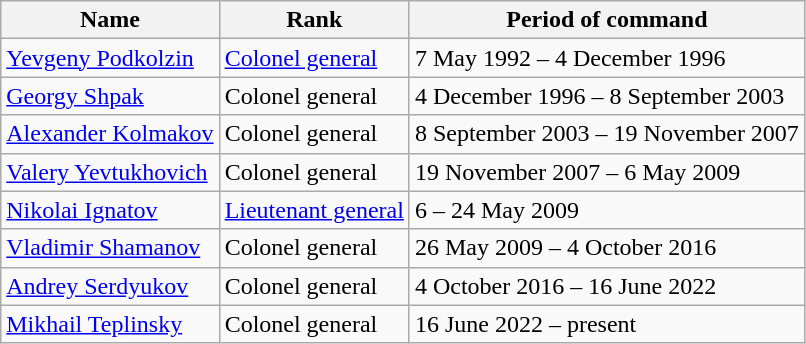<table class="wikitable">
<tr>
<th>Name</th>
<th>Rank</th>
<th>Period of command</th>
</tr>
<tr>
<td><a href='#'>Yevgeny Podkolzin</a></td>
<td><a href='#'>Colonel general</a></td>
<td>7 May 1992 – 4 December 1996</td>
</tr>
<tr>
<td><a href='#'>Georgy Shpak</a></td>
<td>Colonel general</td>
<td>4 December 1996 – 8 September 2003</td>
</tr>
<tr>
<td><a href='#'>Alexander Kolmakov</a></td>
<td>Colonel general</td>
<td>8 September 2003 – 19 November 2007</td>
</tr>
<tr>
<td><a href='#'>Valery Yevtukhovich</a></td>
<td>Colonel general</td>
<td>19 November 2007 – 6 May 2009</td>
</tr>
<tr>
<td><a href='#'>Nikolai Ignatov</a></td>
<td><a href='#'>Lieutenant general</a></td>
<td>6 – 24 May 2009</td>
</tr>
<tr>
<td><a href='#'>Vladimir Shamanov</a></td>
<td>Colonel general</td>
<td>26 May 2009 – 4 October 2016</td>
</tr>
<tr>
<td><a href='#'>Andrey Serdyukov</a></td>
<td>Colonel general</td>
<td>4 October 2016 – 16 June 2022</td>
</tr>
<tr>
<td><a href='#'>Mikhail Teplinsky</a></td>
<td>Colonel general</td>
<td>16 June 2022 – present</td>
</tr>
</table>
